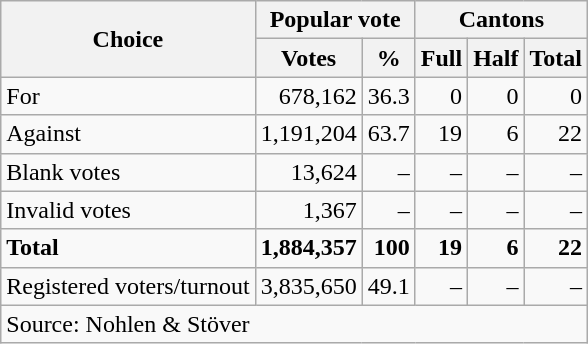<table class=wikitable style=text-align:right>
<tr>
<th rowspan=2>Choice</th>
<th colspan=2>Popular vote</th>
<th colspan=3>Cantons</th>
</tr>
<tr>
<th>Votes</th>
<th>%</th>
<th>Full</th>
<th>Half</th>
<th>Total</th>
</tr>
<tr>
<td align=left>For</td>
<td>678,162</td>
<td>36.3</td>
<td>0</td>
<td>0</td>
<td>0</td>
</tr>
<tr>
<td align=left>Against</td>
<td>1,191,204</td>
<td>63.7</td>
<td>19</td>
<td>6</td>
<td>22</td>
</tr>
<tr>
<td align=left>Blank votes</td>
<td>13,624</td>
<td>–</td>
<td>–</td>
<td>–</td>
<td>–</td>
</tr>
<tr>
<td align=left>Invalid votes</td>
<td>1,367</td>
<td>–</td>
<td>–</td>
<td>–</td>
<td>–</td>
</tr>
<tr>
<td align=left><strong>Total</strong></td>
<td><strong>1,884,357</strong></td>
<td><strong>100</strong></td>
<td><strong>19</strong></td>
<td><strong>6</strong></td>
<td><strong>22</strong></td>
</tr>
<tr>
<td align=left>Registered voters/turnout</td>
<td>3,835,650</td>
<td>49.1</td>
<td>–</td>
<td>–</td>
<td>–</td>
</tr>
<tr>
<td align=left colspan=11>Source: Nohlen & Stöver</td>
</tr>
</table>
